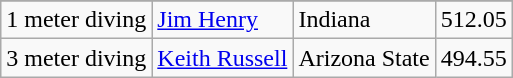<table class="wikitable sortable" style="text-align:left">
<tr>
</tr>
<tr>
<td>1 meter diving</td>
<td><a href='#'>Jim Henry</a></td>
<td>Indiana</td>
<td>512.05</td>
</tr>
<tr>
<td>3 meter diving</td>
<td><a href='#'>Keith Russell</a></td>
<td>Arizona State</td>
<td>494.55</td>
</tr>
</table>
